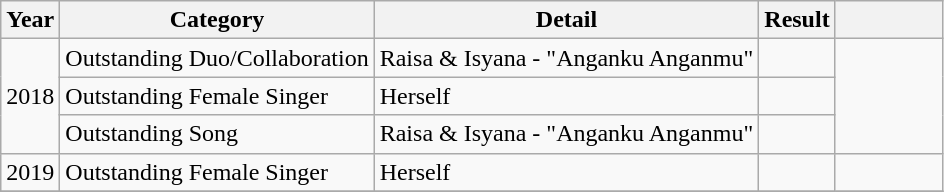<table class="wikitable">
<tr>
<th>Year</th>
<th>Category</th>
<th>Detail</th>
<th>Result</th>
<th scope="col" style="width:4em;"></th>
</tr>
<tr>
<td align="center" rowspan="3">2018</td>
<td>Outstanding Duo/Collaboration</td>
<td>Raisa & Isyana - "Anganku Anganmu"</td>
<td></td>
<td rowspan="3" scope="row" style="text-align:center"></td>
</tr>
<tr>
<td>Outstanding Female Singer</td>
<td>Herself</td>
<td></td>
</tr>
<tr>
<td>Outstanding Song</td>
<td>Raisa & Isyana - "Anganku Anganmu"</td>
<td></td>
</tr>
<tr>
<td align="center" rowspan="1">2019</td>
<td>Outstanding Female Singer</td>
<td>Herself</td>
<td></td>
<td rowspan="1" scope="row" style="text-align:center"></td>
</tr>
<tr>
</tr>
</table>
